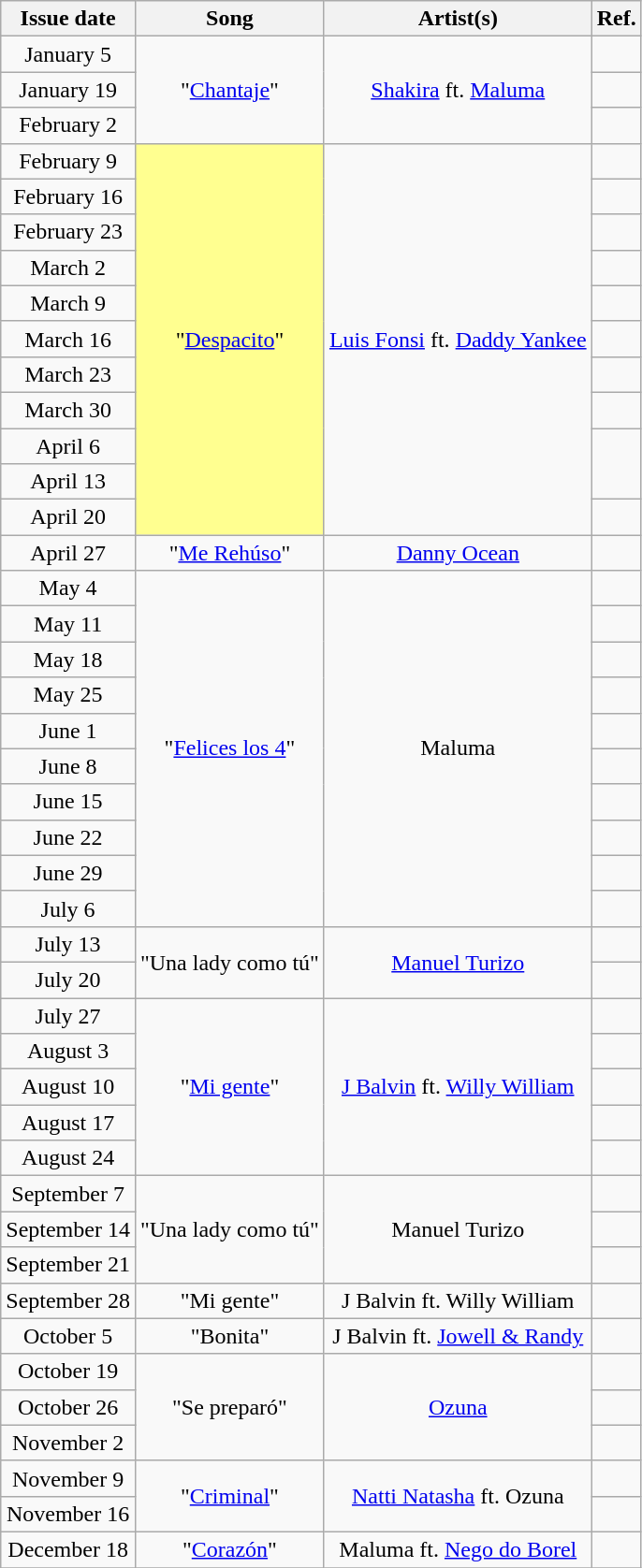<table class="wikitable" style="text-align: center;">
<tr>
<th>Issue date</th>
<th>Song</th>
<th>Artist(s)</th>
<th>Ref.</th>
</tr>
<tr>
<td>January 5</td>
<td rowspan="3">"<a href='#'>Chantaje</a>"</td>
<td rowspan="3"><a href='#'>Shakira</a> ft. <a href='#'>Maluma</a></td>
<td></td>
</tr>
<tr>
<td>January 19</td>
<td></td>
</tr>
<tr>
<td>February 2</td>
<td></td>
</tr>
<tr>
<td>February 9</td>
<td bgcolor=#FFFF90 rowspan="11">"<a href='#'>Despacito</a>"</td>
<td rowspan="11"><a href='#'>Luis Fonsi</a> ft. <a href='#'>Daddy Yankee</a></td>
<td></td>
</tr>
<tr>
<td>February 16</td>
<td></td>
</tr>
<tr>
<td>February 23</td>
<td></td>
</tr>
<tr>
<td>March 2</td>
<td></td>
</tr>
<tr>
<td>March 9</td>
<td></td>
</tr>
<tr>
<td>March 16</td>
<td></td>
</tr>
<tr>
<td>March 23</td>
<td></td>
</tr>
<tr>
<td>March 30</td>
<td></td>
</tr>
<tr>
<td>April 6</td>
<td rowspan="2"></td>
</tr>
<tr>
<td>April 13</td>
</tr>
<tr>
<td>April 20</td>
<td></td>
</tr>
<tr>
<td>April 27</td>
<td>"<a href='#'>Me Rehúso</a>"</td>
<td><a href='#'>Danny Ocean</a></td>
<td></td>
</tr>
<tr>
<td>May 4</td>
<td rowspan="10">"<a href='#'>Felices los 4</a>"</td>
<td rowspan="10">Maluma</td>
<td></td>
</tr>
<tr>
<td>May 11</td>
<td></td>
</tr>
<tr>
<td>May 18</td>
<td></td>
</tr>
<tr>
<td>May 25</td>
<td></td>
</tr>
<tr>
<td>June 1</td>
<td></td>
</tr>
<tr>
<td>June 8</td>
<td></td>
</tr>
<tr>
<td>June 15</td>
<td></td>
</tr>
<tr>
<td>June 22</td>
<td></td>
</tr>
<tr>
<td>June 29</td>
<td></td>
</tr>
<tr>
<td>July 6</td>
<td></td>
</tr>
<tr>
<td>July 13</td>
<td rowspan="2">"Una lady como tú"</td>
<td rowspan="2"><a href='#'>Manuel Turizo</a></td>
<td></td>
</tr>
<tr>
<td>July 20</td>
<td></td>
</tr>
<tr>
<td>July 27</td>
<td rowspan="5">"<a href='#'>Mi gente</a>"</td>
<td rowspan="5"><a href='#'>J Balvin</a> ft. <a href='#'>Willy William</a></td>
<td></td>
</tr>
<tr>
<td>August 3</td>
<td></td>
</tr>
<tr>
<td>August 10</td>
<td></td>
</tr>
<tr>
<td>August 17</td>
<td></td>
</tr>
<tr>
<td>August 24</td>
<td></td>
</tr>
<tr>
<td>September 7</td>
<td rowspan="3">"Una lady como tú"</td>
<td rowspan="3">Manuel Turizo</td>
<td></td>
</tr>
<tr>
<td>September 14</td>
<td></td>
</tr>
<tr>
<td>September 21</td>
<td></td>
</tr>
<tr>
<td>September 28</td>
<td>"Mi gente"</td>
<td>J Balvin ft. Willy William</td>
<td></td>
</tr>
<tr>
<td>October 5</td>
<td>"Bonita"</td>
<td>J Balvin ft. <a href='#'>Jowell & Randy</a></td>
<td></td>
</tr>
<tr>
<td>October 19</td>
<td rowspan="3">"Se preparó"</td>
<td rowspan="3"><a href='#'>Ozuna</a></td>
<td></td>
</tr>
<tr>
<td>October 26</td>
<td></td>
</tr>
<tr>
<td>November 2</td>
<td></td>
</tr>
<tr>
<td>November 9</td>
<td rowspan="2">"<a href='#'>Criminal</a>"</td>
<td rowspan="2"><a href='#'>Natti Natasha</a> ft. Ozuna</td>
<td></td>
</tr>
<tr>
<td>November 16</td>
<td></td>
</tr>
<tr>
<td>December 18</td>
<td>"<a href='#'>Corazón</a>"</td>
<td>Maluma ft. <a href='#'>Nego do Borel</a></td>
<td></td>
</tr>
<tr>
</tr>
</table>
